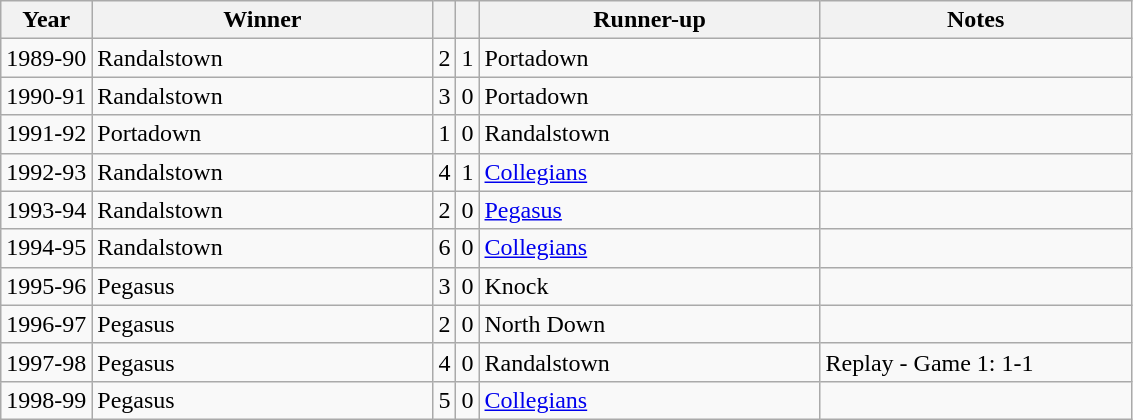<table class="wikitable">
<tr>
<th>Year</th>
<th>Winner</th>
<th></th>
<th></th>
<th>Runner-up</th>
<th>Notes</th>
</tr>
<tr>
<td align="center">1989-90</td>
<td width=220>Randalstown</td>
<td align="center">2</td>
<td align="center">1</td>
<td width=220>Portadown</td>
<td width=200></td>
</tr>
<tr>
<td align="center">1990-91</td>
<td>Randalstown</td>
<td align="center">3</td>
<td align="center">0</td>
<td>Portadown</td>
<td></td>
</tr>
<tr>
<td align="center">1991-92</td>
<td>Portadown</td>
<td align="center">1</td>
<td align="center">0</td>
<td>Randalstown</td>
<td></td>
</tr>
<tr>
<td align="center">1992-93</td>
<td>Randalstown</td>
<td align="center">4</td>
<td align="center">1</td>
<td><a href='#'>Collegians</a></td>
<td></td>
</tr>
<tr>
<td align="center">1993-94</td>
<td>Randalstown</td>
<td align="center">2</td>
<td align="center">0</td>
<td><a href='#'>Pegasus</a></td>
<td></td>
</tr>
<tr>
<td align="center">1994-95</td>
<td>Randalstown</td>
<td align="center">6</td>
<td align="center">0</td>
<td><a href='#'>Collegians</a></td>
<td></td>
</tr>
<tr>
<td align="center">1995-96</td>
<td>Pegasus</td>
<td align="center">3</td>
<td align="center">0</td>
<td>Knock</td>
<td></td>
</tr>
<tr>
<td align="center">1996-97</td>
<td>Pegasus</td>
<td align="center">2</td>
<td align="center">0</td>
<td>North Down</td>
<td></td>
</tr>
<tr>
<td align="center">1997-98</td>
<td>Pegasus</td>
<td align="center">4</td>
<td align="center">0</td>
<td>Randalstown</td>
<td>Replay - Game 1: 1-1</td>
</tr>
<tr>
<td align="center">1998-99</td>
<td>Pegasus</td>
<td align="center">5</td>
<td align="center">0</td>
<td><a href='#'>Collegians</a></td>
<td></td>
</tr>
</table>
